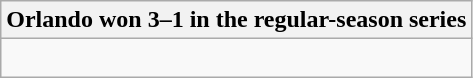<table class="wikitable collapsible collapsed">
<tr>
<th>Orlando won 3–1 in the regular-season series</th>
</tr>
<tr>
<td><br>


</td>
</tr>
</table>
